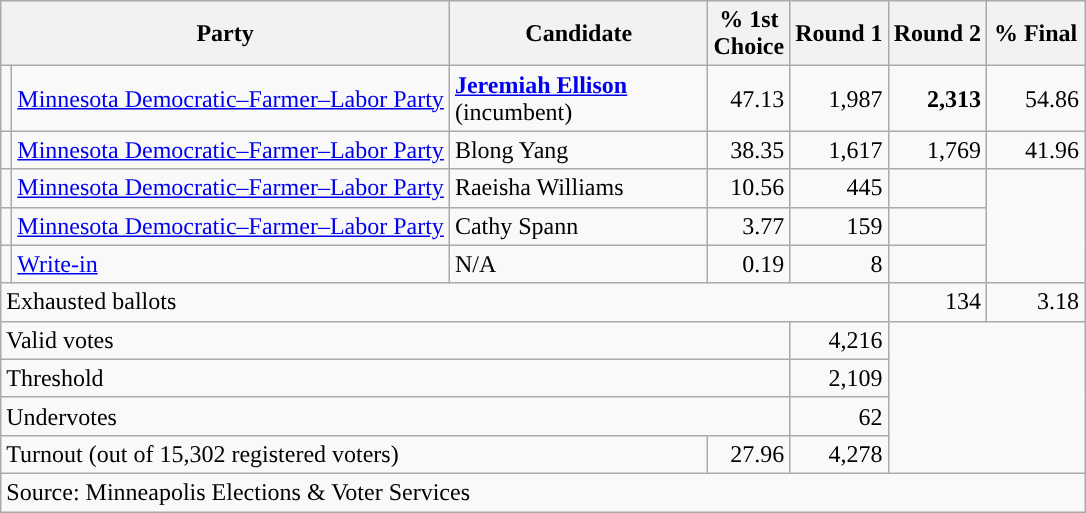<table class="wikitable">
<tr>
<th colspan="2" style="width:290px">Party</th>
<th style="width:165px">Candidate</th>
<th>% 1st<br>Choice</th>
<th>Round 1</th>
<th>Round 2</th>
<th style="width:58px;">% Final</th>
</tr>
<tr>
<td style="background-color:"></td>
<td><a href='#'>Minnesota Democratic–Farmer–Labor Party</a></td>
<td><strong><a href='#'>Jeremiah Ellison</a></strong> (incumbent)</td>
<td align="right">47.13</td>
<td align="right">1,987</td>
<td align="right"><strong>2,313</strong></td>
<td align="right">54.86</td>
</tr>
<tr>
<td style="background-color:"></td>
<td><a href='#'>Minnesota Democratic–Farmer–Labor Party</a></td>
<td>Blong Yang</td>
<td align="right">38.35</td>
<td align="right">1,617</td>
<td align="right">1,769</td>
<td align="right">41.96</td>
</tr>
<tr>
<td style="background-color:"></td>
<td><a href='#'>Minnesota Democratic–Farmer–Labor Party</a></td>
<td>Raeisha Williams</td>
<td align="right">10.56</td>
<td align="right">445</td>
<td></td>
<td rowspan="3"></td>
</tr>
<tr>
<td style="background-color:"></td>
<td><a href='#'>Minnesota Democratic–Farmer–Labor Party</a></td>
<td>Cathy Spann</td>
<td align="right">3.77</td>
<td align="right">159</td>
<td></td>
</tr>
<tr>
<td style="background-color:"></td>
<td><a href='#'>Write-in</a></td>
<td>N/A</td>
<td align="right">0.19</td>
<td align="right">8</td>
<td></td>
</tr>
<tr>
<td colspan="5">Exhausted ballots</td>
<td align="right">134</td>
<td align="right">3.18</td>
</tr>
<tr>
<td colspan="4">Valid votes</td>
<td align="right">4,216</td>
<td colspan="2" rowspan="4"></td>
</tr>
<tr>
<td colspan="4">Threshold</td>
<td align="right">2,109</td>
</tr>
<tr>
<td colspan="4">Undervotes</td>
<td align="right">62</td>
</tr>
<tr>
<td colspan="3">Turnout (out of 15,302 registered voters)</td>
<td align="right">27.96</td>
<td align="right">4,278</td>
</tr>
<tr>
<td colspan="7">Source: Minneapolis Elections & Voter Services</td>
</tr>
</table>
